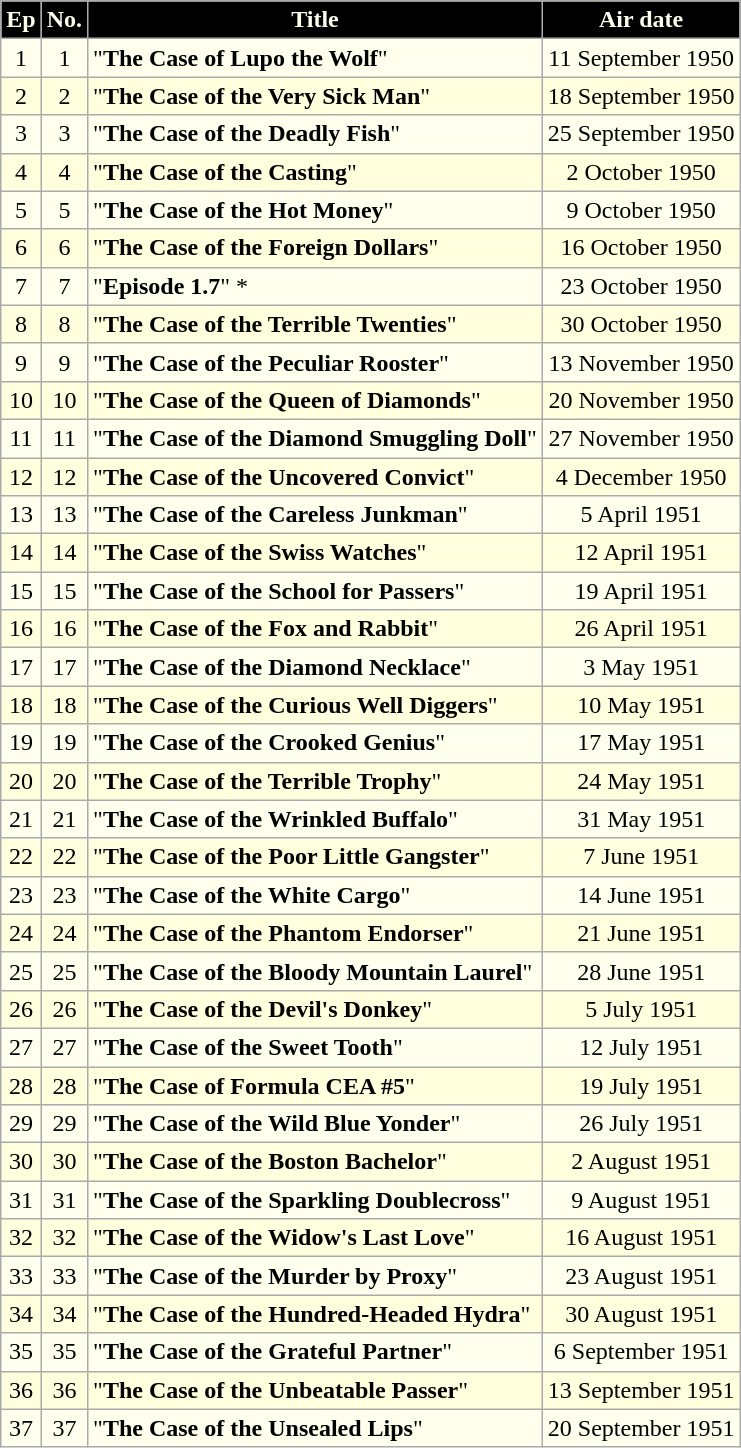<table class=wikitable style="text-align:center; background:#FFFFEE">
<tr style="color:#FFFFEE">
<th style="background:#000000">Ep</th>
<th style="background:#000000">No.</th>
<th style="background:#000000">Title</th>
<th style="background:#000000">Air date</th>
</tr>
<tr>
<td>1</td>
<td>1</td>
<td align="left">"<strong>The Case of Lupo the Wolf</strong>"</td>
<td>11 September 1950</td>
</tr>
<tr bgcolor="FFFFDE">
<td>2</td>
<td>2</td>
<td align="left">"<strong>The Case of the Very Sick Man</strong>"</td>
<td>18 September 1950</td>
</tr>
<tr>
<td>3</td>
<td>3</td>
<td align="left">"<strong>The Case of the Deadly Fish</strong>"</td>
<td>25 September 1950</td>
</tr>
<tr bgcolor="FFFFDE">
<td>4</td>
<td>4</td>
<td align="left">"<strong>The Case of the Casting</strong>"</td>
<td>2 October 1950</td>
</tr>
<tr>
<td>5</td>
<td>5</td>
<td align="left">"<strong>The Case of the Hot Money</strong>"</td>
<td>9 October 1950</td>
</tr>
<tr bgcolor="FFFFDE">
<td>6</td>
<td>6</td>
<td align="left">"<strong>The Case of the Foreign Dollars</strong>"</td>
<td>16 October 1950</td>
</tr>
<tr>
<td>7</td>
<td>7</td>
<td align="left">"<strong>Episode 1.7</strong>" *</td>
<td>23 October 1950</td>
</tr>
<tr bgcolor="FFFFDE">
<td>8</td>
<td>8</td>
<td align="left">"<strong>The Case of the Terrible Twenties</strong>"</td>
<td>30 October 1950</td>
</tr>
<tr>
<td>9</td>
<td>9</td>
<td align="left">"<strong>The Case of the Peculiar Rooster</strong>"</td>
<td>13 November 1950</td>
</tr>
<tr bgcolor="FFFFDE">
<td>10</td>
<td>10</td>
<td align="left">"<strong>The Case of the Queen of Diamonds</strong>"</td>
<td>20 November 1950</td>
</tr>
<tr>
<td>11</td>
<td>11</td>
<td align="left">"<strong>The Case of the Diamond Smuggling Doll</strong>"</td>
<td>27 November 1950</td>
</tr>
<tr bgcolor="FFFFDE">
<td>12</td>
<td>12</td>
<td align="left">"<strong>The Case of the Uncovered Convict</strong>"</td>
<td>4 December 1950</td>
</tr>
<tr>
<td>13</td>
<td>13</td>
<td align="left">"<strong>The Case of the Careless Junkman</strong>"</td>
<td>5 April 1951</td>
</tr>
<tr bgcolor="FFFFDE">
<td>14</td>
<td>14</td>
<td align="left">"<strong>The Case of the Swiss Watches</strong>"</td>
<td>12 April 1951</td>
</tr>
<tr>
<td>15</td>
<td>15</td>
<td align="left">"<strong>The Case of the School for Passers</strong>"</td>
<td>19 April 1951</td>
</tr>
<tr bgcolor="FFFFDE">
<td>16</td>
<td>16</td>
<td align="left">"<strong>The Case of the Fox and Rabbit</strong>"</td>
<td>26 April 1951</td>
</tr>
<tr>
<td>17</td>
<td>17</td>
<td align="left">"<strong>The Case of the Diamond Necklace</strong>"</td>
<td>3 May 1951</td>
</tr>
<tr bgcolor="FFFFDE">
<td>18</td>
<td>18</td>
<td align="left">"<strong>The Case of the Curious Well Diggers</strong>"</td>
<td>10 May 1951</td>
</tr>
<tr>
<td>19</td>
<td>19</td>
<td align="left">"<strong>The Case of the Crooked Genius</strong>"</td>
<td>17 May 1951</td>
</tr>
<tr bgcolor="FFFFDE">
<td>20</td>
<td>20</td>
<td align="left">"<strong>The Case of the Terrible Trophy</strong>"</td>
<td>24 May 1951</td>
</tr>
<tr>
<td>21</td>
<td>21</td>
<td align="left">"<strong>The Case of the Wrinkled Buffalo</strong>"</td>
<td>31 May 1951</td>
</tr>
<tr bgcolor="FFFFDE">
<td>22</td>
<td>22</td>
<td align="left">"<strong>The Case of the Poor Little Gangster</strong>"</td>
<td>7 June 1951</td>
</tr>
<tr>
<td>23</td>
<td>23</td>
<td align="left">"<strong>The Case of the White Cargo</strong>"</td>
<td>14 June 1951</td>
</tr>
<tr bgcolor="FFFFDE">
<td>24</td>
<td>24</td>
<td align="left">"<strong>The Case of the Phantom Endorser</strong>"</td>
<td>21 June 1951</td>
</tr>
<tr>
<td>25</td>
<td>25</td>
<td align="left">"<strong>The Case of the Bloody Mountain Laurel</strong>"</td>
<td>28 June 1951</td>
</tr>
<tr bgcolor="FFFFDE">
<td>26</td>
<td>26</td>
<td align="left">"<strong>The Case of the Devil's Donkey</strong>"</td>
<td>5 July 1951</td>
</tr>
<tr>
<td>27</td>
<td>27</td>
<td align="left">"<strong>The Case of the Sweet Tooth</strong>"</td>
<td>12 July 1951</td>
</tr>
<tr bgcolor="FFFFDE">
<td>28</td>
<td>28</td>
<td align="left">"<strong>The Case of Formula CEA #5</strong>"</td>
<td>19 July 1951</td>
</tr>
<tr>
<td>29</td>
<td>29</td>
<td align="left">"<strong>The Case of the Wild Blue Yonder</strong>"</td>
<td>26 July 1951</td>
</tr>
<tr bgcolor="FFFFDE">
<td>30</td>
<td>30</td>
<td align="left">"<strong>The Case of the Boston Bachelor</strong>"</td>
<td>2 August 1951</td>
</tr>
<tr>
<td>31</td>
<td>31</td>
<td align="left">"<strong>The Case of the Sparkling Doublecross</strong>"</td>
<td>9 August 1951</td>
</tr>
<tr bgcolor="FFFFDE">
<td>32</td>
<td>32</td>
<td align="left">"<strong>The Case of the Widow's Last Love</strong>"</td>
<td>16 August 1951</td>
</tr>
<tr>
<td>33</td>
<td>33</td>
<td align="left">"<strong>The Case of the Murder by Proxy</strong>"</td>
<td>23 August 1951</td>
</tr>
<tr bgcolor="FFFFDE">
<td>34</td>
<td>34</td>
<td align="left">"<strong>The Case of the Hundred-Headed Hydra</strong>"</td>
<td>30 August 1951</td>
</tr>
<tr>
<td>35</td>
<td>35</td>
<td align="left">"<strong>The Case of the Grateful Partner</strong>"</td>
<td>6 September 1951</td>
</tr>
<tr bgcolor="FFFFDE">
<td>36</td>
<td>36</td>
<td align="left">"<strong>The Case of the Unbeatable Passer</strong>"</td>
<td>13 September 1951</td>
</tr>
<tr>
<td>37</td>
<td>37</td>
<td align="left">"<strong>The Case of the Unsealed Lips</strong>"</td>
<td>20 September 1951</td>
</tr>
</table>
